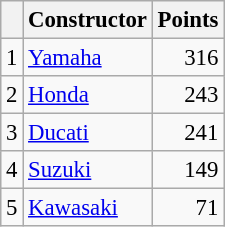<table class="wikitable" style="font-size: 95%;">
<tr>
<th></th>
<th>Constructor</th>
<th>Points</th>
</tr>
<tr>
<td align=center>1</td>
<td> <a href='#'>Yamaha</a></td>
<td align=right>316</td>
</tr>
<tr>
<td align=center>2</td>
<td> <a href='#'>Honda</a></td>
<td align=right>243</td>
</tr>
<tr>
<td align=center>3</td>
<td> <a href='#'>Ducati</a></td>
<td align=right>241</td>
</tr>
<tr>
<td align=center>4</td>
<td> <a href='#'>Suzuki</a></td>
<td align=right>149</td>
</tr>
<tr>
<td align=center>5</td>
<td> <a href='#'>Kawasaki</a></td>
<td align=right>71</td>
</tr>
</table>
